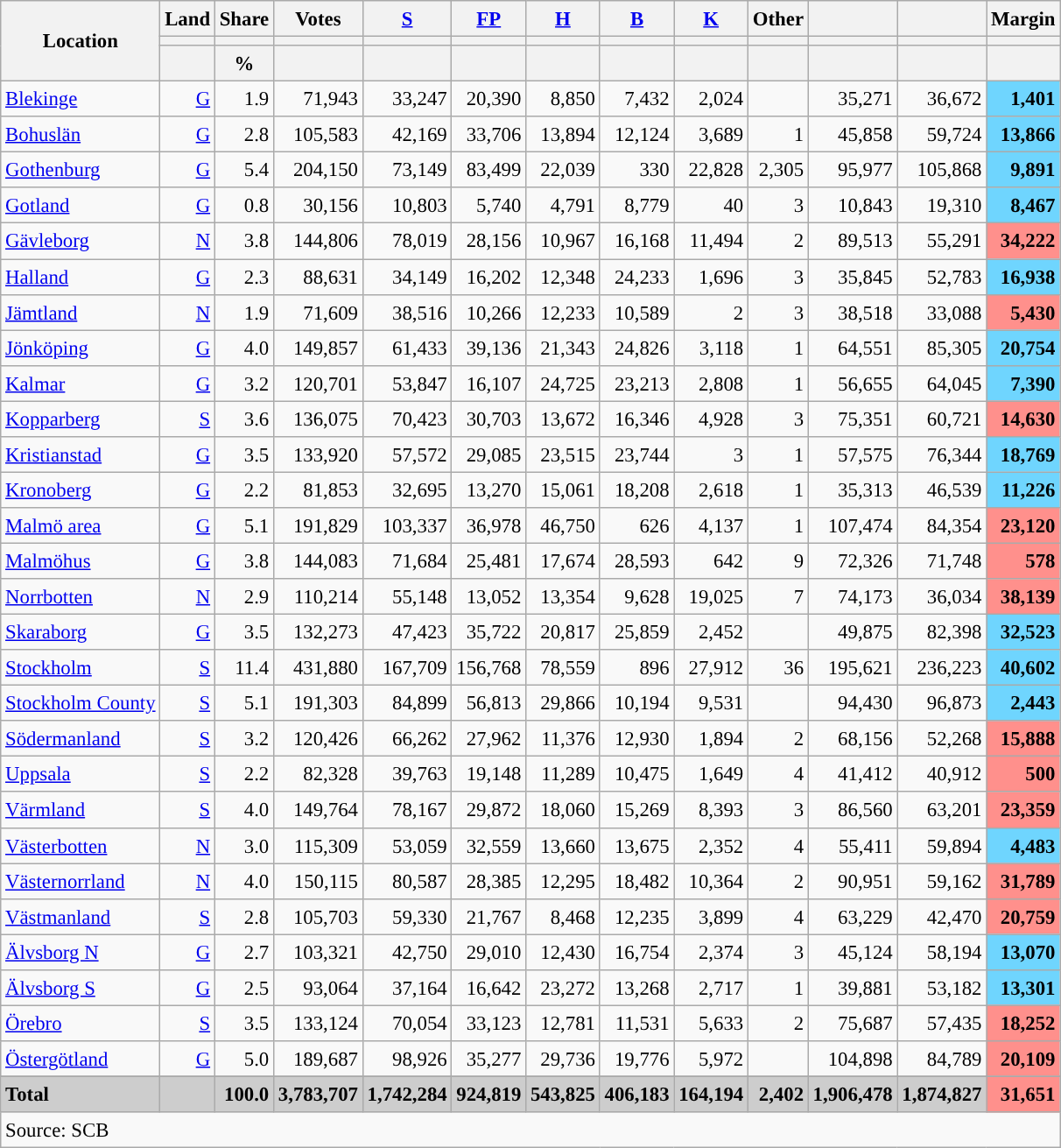<table class="wikitable sortable" style="text-align:right; font-size:95%; line-height:20px;">
<tr>
<th rowspan="3">Location</th>
<th>Land</th>
<th>Share</th>
<th>Votes</th>
<th width="30px" class="unsortable"><a href='#'>S</a></th>
<th width="30px" class="unsortable"><a href='#'>FP</a></th>
<th width="30px" class="unsortable"><a href='#'>H</a></th>
<th width="30px" class="unsortable"><a href='#'>B</a></th>
<th width="30px" class="unsortable"><a href='#'>K</a></th>
<th width="30px" class="unsortable">Other</th>
<th></th>
<th></th>
<th>Margin</th>
</tr>
<tr>
<th></th>
<th></th>
<th></th>
<th style="background:"></th>
<th style="background:"></th>
<th style="background:"></th>
<th style="background:"></th>
<th style="background:"></th>
<th style="background:"></th>
<th style="background:"></th>
<th style="background:"></th>
<th></th>
</tr>
<tr>
<th></th>
<th data-sort-type="number">%</th>
<th></th>
<th data-sort-type="number"></th>
<th data-sort-type="number"></th>
<th data-sort-type="number"></th>
<th data-sort-type="number"></th>
<th data-sort-type="number"></th>
<th data-sort-type="number"></th>
<th data-sort-type="number"></th>
<th data-sort-type="number"></th>
<th></th>
</tr>
<tr>
<td align=left><a href='#'>Blekinge</a></td>
<td><a href='#'>G</a></td>
<td>1.9</td>
<td>71,943</td>
<td>33,247</td>
<td>20,390</td>
<td>8,850</td>
<td>7,432</td>
<td>2,024</td>
<td></td>
<td>35,271</td>
<td>36,672</td>
<td bgcolor=#6fd5fe><strong>1,401</strong></td>
</tr>
<tr>
<td align=left><a href='#'>Bohuslän</a></td>
<td><a href='#'>G</a></td>
<td>2.8</td>
<td>105,583</td>
<td>42,169</td>
<td>33,706</td>
<td>13,894</td>
<td>12,124</td>
<td>3,689</td>
<td>1</td>
<td>45,858</td>
<td>59,724</td>
<td bgcolor=#6fd5fe><strong>13,866</strong></td>
</tr>
<tr>
<td align=left><a href='#'>Gothenburg</a></td>
<td><a href='#'>G</a></td>
<td>5.4</td>
<td>204,150</td>
<td>73,149</td>
<td>83,499</td>
<td>22,039</td>
<td>330</td>
<td>22,828</td>
<td>2,305</td>
<td>95,977</td>
<td>105,868</td>
<td bgcolor=#6fd5fe><strong>9,891</strong></td>
</tr>
<tr>
<td align=left><a href='#'>Gotland</a></td>
<td><a href='#'>G</a></td>
<td>0.8</td>
<td>30,156</td>
<td>10,803</td>
<td>5,740</td>
<td>4,791</td>
<td>8,779</td>
<td>40</td>
<td>3</td>
<td>10,843</td>
<td>19,310</td>
<td bgcolor=#6fd5fe><strong>8,467</strong></td>
</tr>
<tr>
<td align=left><a href='#'>Gävleborg</a></td>
<td><a href='#'>N</a></td>
<td>3.8</td>
<td>144,806</td>
<td>78,019</td>
<td>28,156</td>
<td>10,967</td>
<td>16,168</td>
<td>11,494</td>
<td>2</td>
<td>89,513</td>
<td>55,291</td>
<td bgcolor=#ff908c><strong>34,222</strong></td>
</tr>
<tr>
<td align=left><a href='#'>Halland</a></td>
<td><a href='#'>G</a></td>
<td>2.3</td>
<td>88,631</td>
<td>34,149</td>
<td>16,202</td>
<td>12,348</td>
<td>24,233</td>
<td>1,696</td>
<td>3</td>
<td>35,845</td>
<td>52,783</td>
<td bgcolor=#6fd5fe><strong>16,938</strong></td>
</tr>
<tr>
<td align=left><a href='#'>Jämtland</a></td>
<td><a href='#'>N</a></td>
<td>1.9</td>
<td>71,609</td>
<td>38,516</td>
<td>10,266</td>
<td>12,233</td>
<td>10,589</td>
<td>2</td>
<td>3</td>
<td>38,518</td>
<td>33,088</td>
<td bgcolor=#ff908c><strong>5,430</strong></td>
</tr>
<tr>
<td align=left><a href='#'>Jönköping</a></td>
<td><a href='#'>G</a></td>
<td>4.0</td>
<td>149,857</td>
<td>61,433</td>
<td>39,136</td>
<td>21,343</td>
<td>24,826</td>
<td>3,118</td>
<td>1</td>
<td>64,551</td>
<td>85,305</td>
<td bgcolor=#6fd5fe><strong>20,754</strong></td>
</tr>
<tr>
<td align=left><a href='#'>Kalmar</a></td>
<td><a href='#'>G</a></td>
<td>3.2</td>
<td>120,701</td>
<td>53,847</td>
<td>16,107</td>
<td>24,725</td>
<td>23,213</td>
<td>2,808</td>
<td>1</td>
<td>56,655</td>
<td>64,045</td>
<td bgcolor=#6fd5fe><strong>7,390</strong></td>
</tr>
<tr>
<td align=left><a href='#'>Kopparberg</a></td>
<td><a href='#'>S</a></td>
<td>3.6</td>
<td>136,075</td>
<td>70,423</td>
<td>30,703</td>
<td>13,672</td>
<td>16,346</td>
<td>4,928</td>
<td>3</td>
<td>75,351</td>
<td>60,721</td>
<td bgcolor=#ff908c><strong>14,630</strong></td>
</tr>
<tr>
<td align=left><a href='#'>Kristianstad</a></td>
<td><a href='#'>G</a></td>
<td>3.5</td>
<td>133,920</td>
<td>57,572</td>
<td>29,085</td>
<td>23,515</td>
<td>23,744</td>
<td>3</td>
<td>1</td>
<td>57,575</td>
<td>76,344</td>
<td bgcolor=#6fd5fe><strong>18,769</strong></td>
</tr>
<tr>
<td align=left><a href='#'>Kronoberg</a></td>
<td><a href='#'>G</a></td>
<td>2.2</td>
<td>81,853</td>
<td>32,695</td>
<td>13,270</td>
<td>15,061</td>
<td>18,208</td>
<td>2,618</td>
<td>1</td>
<td>35,313</td>
<td>46,539</td>
<td bgcolor=#6fd5fe><strong>11,226</strong></td>
</tr>
<tr>
<td align=left><a href='#'>Malmö area</a></td>
<td><a href='#'>G</a></td>
<td>5.1</td>
<td>191,829</td>
<td>103,337</td>
<td>36,978</td>
<td>46,750</td>
<td>626</td>
<td>4,137</td>
<td>1</td>
<td>107,474</td>
<td>84,354</td>
<td bgcolor=#ff908c><strong>23,120</strong></td>
</tr>
<tr>
<td align=left><a href='#'>Malmöhus</a></td>
<td><a href='#'>G</a></td>
<td>3.8</td>
<td>144,083</td>
<td>71,684</td>
<td>25,481</td>
<td>17,674</td>
<td>28,593</td>
<td>642</td>
<td>9</td>
<td>72,326</td>
<td>71,748</td>
<td bgcolor=#ff908c><strong>578</strong></td>
</tr>
<tr>
<td align=left><a href='#'>Norrbotten</a></td>
<td><a href='#'>N</a></td>
<td>2.9</td>
<td>110,214</td>
<td>55,148</td>
<td>13,052</td>
<td>13,354</td>
<td>9,628</td>
<td>19,025</td>
<td>7</td>
<td>74,173</td>
<td>36,034</td>
<td bgcolor=#ff908c><strong>38,139</strong></td>
</tr>
<tr>
<td align=left><a href='#'>Skaraborg</a></td>
<td><a href='#'>G</a></td>
<td>3.5</td>
<td>132,273</td>
<td>47,423</td>
<td>35,722</td>
<td>20,817</td>
<td>25,859</td>
<td>2,452</td>
<td></td>
<td>49,875</td>
<td>82,398</td>
<td bgcolor=#6fd5fe><strong>32,523</strong></td>
</tr>
<tr>
<td align=left><a href='#'>Stockholm</a></td>
<td><a href='#'>S</a></td>
<td>11.4</td>
<td>431,880</td>
<td>167,709</td>
<td>156,768</td>
<td>78,559</td>
<td>896</td>
<td>27,912</td>
<td>36</td>
<td>195,621</td>
<td>236,223</td>
<td bgcolor=#6fd5fe><strong>40,602</strong></td>
</tr>
<tr>
<td align=left><a href='#'>Stockholm County</a></td>
<td><a href='#'>S</a></td>
<td>5.1</td>
<td>191,303</td>
<td>84,899</td>
<td>56,813</td>
<td>29,866</td>
<td>10,194</td>
<td>9,531</td>
<td></td>
<td>94,430</td>
<td>96,873</td>
<td bgcolor=#6fd5fe><strong>2,443</strong></td>
</tr>
<tr>
<td align=left><a href='#'>Södermanland</a></td>
<td><a href='#'>S</a></td>
<td>3.2</td>
<td>120,426</td>
<td>66,262</td>
<td>27,962</td>
<td>11,376</td>
<td>12,930</td>
<td>1,894</td>
<td>2</td>
<td>68,156</td>
<td>52,268</td>
<td bgcolor=#ff908c><strong>15,888</strong></td>
</tr>
<tr>
<td align=left><a href='#'>Uppsala</a></td>
<td><a href='#'>S</a></td>
<td>2.2</td>
<td>82,328</td>
<td>39,763</td>
<td>19,148</td>
<td>11,289</td>
<td>10,475</td>
<td>1,649</td>
<td>4</td>
<td>41,412</td>
<td>40,912</td>
<td bgcolor=#ff908c><strong>500</strong></td>
</tr>
<tr>
<td align=left><a href='#'>Värmland</a></td>
<td><a href='#'>S</a></td>
<td>4.0</td>
<td>149,764</td>
<td>78,167</td>
<td>29,872</td>
<td>18,060</td>
<td>15,269</td>
<td>8,393</td>
<td>3</td>
<td>86,560</td>
<td>63,201</td>
<td bgcolor=#ff908c><strong>23,359</strong></td>
</tr>
<tr>
<td align=left><a href='#'>Västerbotten</a></td>
<td><a href='#'>N</a></td>
<td>3.0</td>
<td>115,309</td>
<td>53,059</td>
<td>32,559</td>
<td>13,660</td>
<td>13,675</td>
<td>2,352</td>
<td>4</td>
<td>55,411</td>
<td>59,894</td>
<td bgcolor=#6fd5fe><strong>4,483</strong></td>
</tr>
<tr>
<td align=left><a href='#'>Västernorrland</a></td>
<td><a href='#'>N</a></td>
<td>4.0</td>
<td>150,115</td>
<td>80,587</td>
<td>28,385</td>
<td>12,295</td>
<td>18,482</td>
<td>10,364</td>
<td>2</td>
<td>90,951</td>
<td>59,162</td>
<td bgcolor=#ff908c><strong>31,789</strong></td>
</tr>
<tr>
<td align=left><a href='#'>Västmanland</a></td>
<td><a href='#'>S</a></td>
<td>2.8</td>
<td>105,703</td>
<td>59,330</td>
<td>21,767</td>
<td>8,468</td>
<td>12,235</td>
<td>3,899</td>
<td>4</td>
<td>63,229</td>
<td>42,470</td>
<td bgcolor=#ff908c><strong>20,759</strong></td>
</tr>
<tr>
<td align=left><a href='#'>Älvsborg N</a></td>
<td><a href='#'>G</a></td>
<td>2.7</td>
<td>103,321</td>
<td>42,750</td>
<td>29,010</td>
<td>12,430</td>
<td>16,754</td>
<td>2,374</td>
<td>3</td>
<td>45,124</td>
<td>58,194</td>
<td bgcolor=#6fd5fe><strong>13,070</strong></td>
</tr>
<tr>
<td align=left><a href='#'>Älvsborg S</a></td>
<td><a href='#'>G</a></td>
<td>2.5</td>
<td>93,064</td>
<td>37,164</td>
<td>16,642</td>
<td>23,272</td>
<td>13,268</td>
<td>2,717</td>
<td>1</td>
<td>39,881</td>
<td>53,182</td>
<td bgcolor=#6fd5fe><strong>13,301</strong></td>
</tr>
<tr>
<td align=left><a href='#'>Örebro</a></td>
<td><a href='#'>S</a></td>
<td>3.5</td>
<td>133,124</td>
<td>70,054</td>
<td>33,123</td>
<td>12,781</td>
<td>11,531</td>
<td>5,633</td>
<td>2</td>
<td>75,687</td>
<td>57,435</td>
<td bgcolor=#ff908c><strong>18,252</strong></td>
</tr>
<tr>
<td align=left><a href='#'>Östergötland</a></td>
<td><a href='#'>G</a></td>
<td>5.0</td>
<td>189,687</td>
<td>98,926</td>
<td>35,277</td>
<td>29,736</td>
<td>19,776</td>
<td>5,972</td>
<td></td>
<td>104,898</td>
<td>84,789</td>
<td bgcolor=#ff908c><strong>20,109</strong></td>
</tr>
<tr>
</tr>
<tr style="background:#CDCDCD;">
<td align=left><strong>Total</strong></td>
<td></td>
<td><strong>100.0</strong></td>
<td><strong>3,783,707</strong></td>
<td><strong>1,742,284</strong></td>
<td><strong>924,819</strong></td>
<td><strong>543,825</strong></td>
<td><strong>406,183</strong></td>
<td><strong>164,194</strong></td>
<td><strong>2,402</strong></td>
<td><strong>1,906,478</strong></td>
<td><strong>1,874,827</strong></td>
<td bgcolor=#ff908c><strong>31,651</strong></td>
</tr>
<tr>
<td align=left colspan=13>Source: SCB </td>
</tr>
</table>
